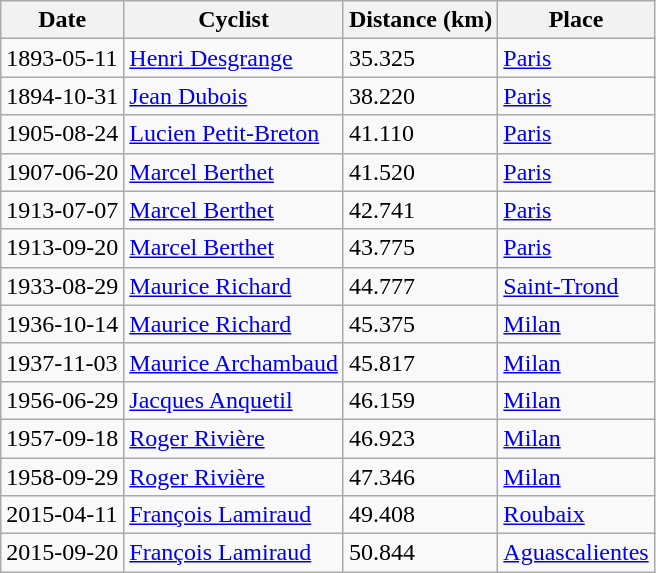<table class="wikitable">
<tr>
<th>Date</th>
<th>Cyclist</th>
<th>Distance (km)</th>
<th>Place</th>
</tr>
<tr>
<td>1893-05-11</td>
<td><a href='#'>Henri Desgrange</a></td>
<td>35.325</td>
<td><a href='#'>Paris</a></td>
</tr>
<tr>
<td>1894-10-31</td>
<td><a href='#'>Jean Dubois</a></td>
<td>38.220</td>
<td><a href='#'>Paris</a></td>
</tr>
<tr>
<td>1905-08-24</td>
<td><a href='#'>Lucien Petit-Breton</a></td>
<td>41.110</td>
<td><a href='#'>Paris</a></td>
</tr>
<tr>
<td>1907-06-20</td>
<td><a href='#'>Marcel Berthet</a></td>
<td>41.520</td>
<td><a href='#'>Paris</a></td>
</tr>
<tr>
<td>1913-07-07</td>
<td><a href='#'>Marcel Berthet</a></td>
<td>42.741</td>
<td><a href='#'>Paris</a></td>
</tr>
<tr>
<td>1913-09-20</td>
<td><a href='#'>Marcel Berthet</a></td>
<td>43.775</td>
<td><a href='#'>Paris</a></td>
</tr>
<tr>
<td>1933-08-29</td>
<td><a href='#'>Maurice Richard</a></td>
<td>44.777</td>
<td><a href='#'>Saint-Trond</a></td>
</tr>
<tr>
<td>1936-10-14</td>
<td><a href='#'>Maurice Richard</a></td>
<td>45.375</td>
<td><a href='#'>Milan</a></td>
</tr>
<tr>
<td>1937-11-03</td>
<td><a href='#'>Maurice Archambaud</a></td>
<td>45.817</td>
<td><a href='#'>Milan</a></td>
</tr>
<tr>
<td>1956-06-29</td>
<td><a href='#'>Jacques Anquetil</a></td>
<td>46.159</td>
<td><a href='#'>Milan</a></td>
</tr>
<tr>
<td>1957-09-18</td>
<td><a href='#'>Roger Rivière</a></td>
<td>46.923</td>
<td><a href='#'>Milan</a></td>
</tr>
<tr>
<td>1958-09-29</td>
<td><a href='#'>Roger Rivière</a></td>
<td>47.346</td>
<td><a href='#'>Milan</a></td>
</tr>
<tr>
<td>2015-04-11</td>
<td><a href='#'>François Lamiraud</a></td>
<td>49.408</td>
<td><a href='#'>Roubaix</a></td>
</tr>
<tr>
<td>2015-09-20</td>
<td><a href='#'>François Lamiraud</a></td>
<td>50.844</td>
<td><a href='#'>Aguascalientes</a></td>
</tr>
</table>
